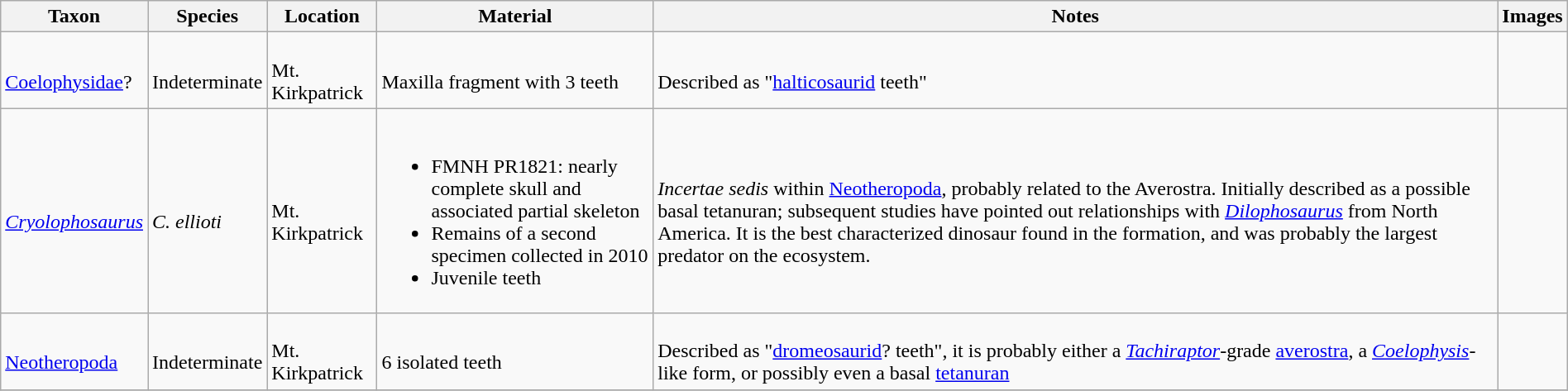<table class ="wikitable" align="center" width="100%">
<tr>
<th>Taxon</th>
<th>Species</th>
<th>Location</th>
<th>Material</th>
<th>Notes</th>
<th>Images</th>
</tr>
<tr>
<td><br><a href='#'>Coelophysidae</a>?</td>
<td><br>Indeterminate</td>
<td><br>Mt. Kirkpatrick</td>
<td><br>Maxilla fragment with 3 teeth</td>
<td><br>Described as "<a href='#'>halticosaurid</a> teeth"</td>
<td><br></td>
</tr>
<tr>
<td><br><em><a href='#'>Cryolophosaurus</a></em></td>
<td><br><em>C. ellioti</em></td>
<td><br>Mt. Kirkpatrick</td>
<td><br><ul><li>FMNH PR1821: nearly complete skull and associated partial skeleton</li><li>Remains of a second specimen collected in 2010</li><li>Juvenile teeth</li></ul></td>
<td><br><em>Incertae sedis</em> within <a href='#'>Neotheropoda</a>, probably related to the Averostra. Initially described as a possible basal tetanuran; subsequent studies have pointed out relationships with <em><a href='#'>Dilophosaurus</a></em> from North America. It is the best characterized dinosaur found in the formation, and was probably the largest predator on the ecosystem.</td>
<td></td>
</tr>
<tr>
<td><br><a href='#'>Neotheropoda</a></td>
<td><br>Indeterminate</td>
<td><br>Mt. Kirkpatrick</td>
<td><br>6 isolated teeth</td>
<td><br>Described as "<a href='#'>dromeosaurid</a>? teeth", it is probably either a <em><a href='#'>Tachiraptor</a></em>-grade <a href='#'>averostra</a>, a <em><a href='#'>Coelophysis</a></em>-like form, or possibly even a basal <a href='#'>tetanuran</a></td>
<td></td>
</tr>
<tr>
</tr>
</table>
